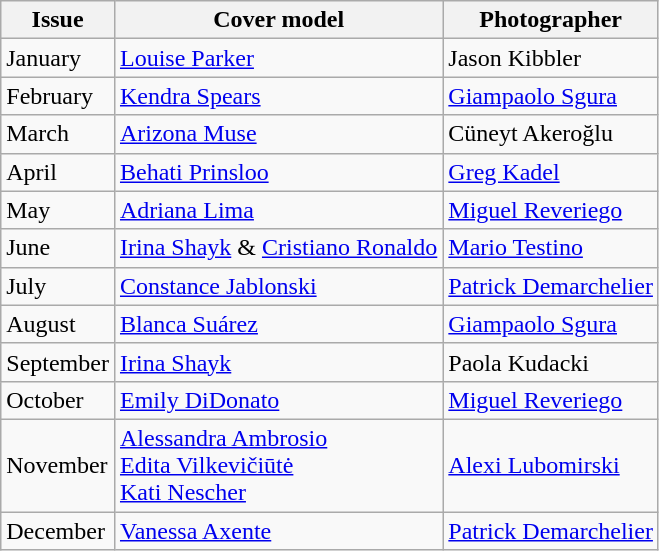<table class="wikitable">
<tr>
<th>Issue</th>
<th>Cover model</th>
<th>Photographer</th>
</tr>
<tr>
<td>January</td>
<td><a href='#'>Louise Parker</a></td>
<td>Jason Kibbler</td>
</tr>
<tr>
<td>February</td>
<td><a href='#'>Kendra Spears</a></td>
<td><a href='#'>Giampaolo Sgura</a></td>
</tr>
<tr>
<td>March</td>
<td><a href='#'>Arizona Muse</a></td>
<td>Cüneyt Akeroğlu</td>
</tr>
<tr>
<td>April</td>
<td><a href='#'>Behati Prinsloo</a></td>
<td><a href='#'>Greg Kadel</a></td>
</tr>
<tr>
<td>May</td>
<td><a href='#'>Adriana Lima</a></td>
<td><a href='#'>Miguel Reveriego</a></td>
</tr>
<tr>
<td>June</td>
<td><a href='#'>Irina Shayk</a> & <a href='#'>Cristiano Ronaldo</a></td>
<td><a href='#'>Mario Testino</a></td>
</tr>
<tr>
<td>July</td>
<td><a href='#'>Constance Jablonski</a></td>
<td><a href='#'>Patrick Demarchelier</a></td>
</tr>
<tr>
<td>August</td>
<td><a href='#'>Blanca Suárez</a></td>
<td><a href='#'>Giampaolo Sgura</a></td>
</tr>
<tr>
<td>September</td>
<td><a href='#'>Irina Shayk</a></td>
<td>Paola Kudacki</td>
</tr>
<tr>
<td>October</td>
<td><a href='#'>Emily DiDonato</a></td>
<td><a href='#'>Miguel Reveriego</a></td>
</tr>
<tr>
<td>November</td>
<td><a href='#'>Alessandra Ambrosio</a><br><a href='#'>Edita Vilkevičiūtė</a><br><a href='#'>Kati Nescher</a></td>
<td><a href='#'>Alexi Lubomirski</a></td>
</tr>
<tr>
<td>December</td>
<td><a href='#'>Vanessa Axente</a></td>
<td><a href='#'>Patrick Demarchelier</a></td>
</tr>
</table>
